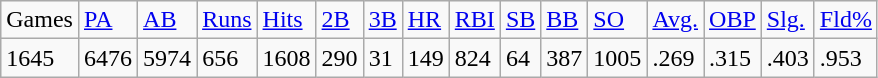<table class="wikitable">
<tr>
<td>Games</td>
<td><a href='#'>PA</a></td>
<td><a href='#'>AB</a></td>
<td><a href='#'>Runs</a></td>
<td><a href='#'>Hits</a></td>
<td><a href='#'>2B</a></td>
<td><a href='#'>3B</a></td>
<td><a href='#'>HR</a></td>
<td><a href='#'>RBI</a></td>
<td><a href='#'>SB</a></td>
<td><a href='#'>BB</a></td>
<td><a href='#'>SO</a></td>
<td><a href='#'>Avg.</a></td>
<td><a href='#'>OBP</a></td>
<td><a href='#'>Slg.</a></td>
<td><a href='#'>Fld%</a></td>
</tr>
<tr>
<td>1645</td>
<td>6476</td>
<td>5974</td>
<td>656</td>
<td>1608</td>
<td>290</td>
<td>31</td>
<td>149</td>
<td>824</td>
<td>64</td>
<td>387</td>
<td>1005</td>
<td>.269</td>
<td>.315</td>
<td>.403</td>
<td>.953</td>
</tr>
</table>
